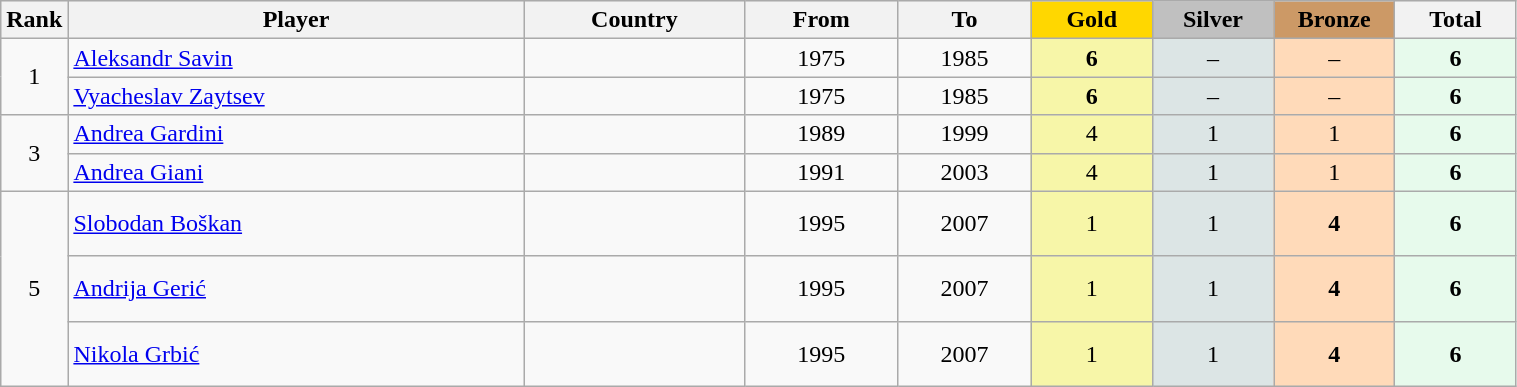<table class="wikitable plainrowheaders" width=80% style="text-align:center;">
<tr style="background-color:#EDEDED;">
<th class="hintergrundfarbe5" style="width:1em">Rank</th>
<th class="hintergrundfarbe5">Player</th>
<th class="hintergrundfarbe5">Country</th>
<th class="hintergrundfarbe5">From</th>
<th class="hintergrundfarbe5">To</th>
<th style="background:    gold; width:8%">Gold</th>
<th style="background:  silver; width:8%">Silver</th>
<th style="background: #CC9966; width:8%">Bronze</th>
<th class="hintergrundfarbe5" style="width:8%">Total</th>
</tr>
<tr>
<td rowspan="2">1</td>
<td align="left"><a href='#'>Aleksandr Savin</a></td>
<td align="left"></td>
<td>1975</td>
<td>1985</td>
<td bgcolor="#F7F6A8"><strong>6</strong></td>
<td bgcolor="#DCE5E5">–</td>
<td bgcolor="#FFDAB9">–</td>
<td bgcolor="#E7FAEC"><strong>6</strong></td>
</tr>
<tr align="center">
<td align="left"><a href='#'>Vyacheslav Zaytsev</a></td>
<td align="left"></td>
<td>1975</td>
<td>1985</td>
<td bgcolor="#F7F6A8"><strong>6</strong></td>
<td bgcolor="#DCE5E5">–</td>
<td bgcolor="#FFDAB9">–</td>
<td bgcolor="#E7FAEC"><strong>6</strong></td>
</tr>
<tr align="center">
<td rowspan="2">3</td>
<td align="left"><a href='#'>Andrea Gardini</a></td>
<td align="left"></td>
<td>1989</td>
<td>1999</td>
<td bgcolor="#F7F6A8">4</td>
<td bgcolor="#DCE5E5">1</td>
<td bgcolor="#FFDAB9">1</td>
<td bgcolor="#E7FAEC"><strong>6</strong></td>
</tr>
<tr align="center">
<td align="left"><a href='#'>Andrea Giani</a></td>
<td align="left"></td>
<td>1991</td>
<td>2003</td>
<td bgcolor="#F7F6A8">4</td>
<td bgcolor="#DCE5E5">1</td>
<td bgcolor="#FFDAB9">1</td>
<td bgcolor="#E7FAEC"><strong>6</strong></td>
</tr>
<tr align="center">
<td rowspan="3">5</td>
<td align="left"><a href='#'>Slobodan Boškan</a></td>
<td align="left"><br><br></td>
<td>1995</td>
<td>2007</td>
<td bgcolor="#F7F6A8">1</td>
<td bgcolor="#DCE5E5">1</td>
<td bgcolor="#FFDAB9"><strong>4</strong></td>
<td bgcolor="#E7FAEC"><strong>6</strong></td>
</tr>
<tr align="center">
<td align="left"><a href='#'>Andrija Gerić</a></td>
<td align="left"><br><br></td>
<td>1995</td>
<td>2007</td>
<td bgcolor="#F7F6A8">1</td>
<td bgcolor="#DCE5E5">1</td>
<td bgcolor="#FFDAB9"><strong>4</strong></td>
<td bgcolor="#E7FAEC"><strong>6</strong></td>
</tr>
<tr align="center">
<td align="left"><a href='#'>Nikola Grbić</a></td>
<td align="left"><br><br></td>
<td>1995</td>
<td>2007</td>
<td bgcolor="#F7F6A8">1</td>
<td bgcolor="#DCE5E5">1</td>
<td bgcolor="#FFDAB9"><strong>4</strong></td>
<td bgcolor="#E7FAEC"><strong>6</strong></td>
</tr>
</table>
